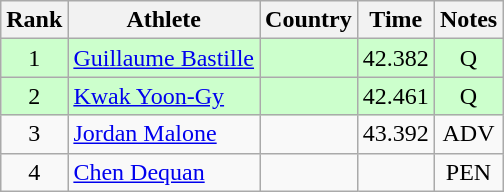<table class="wikitable sortable" style="text-align:center">
<tr>
<th>Rank</th>
<th>Athlete</th>
<th>Country</th>
<th>Time</th>
<th>Notes</th>
</tr>
<tr bgcolor=ccffcc>
<td>1</td>
<td align=left><a href='#'>Guillaume Bastille</a></td>
<td align=left></td>
<td>42.382</td>
<td>Q</td>
</tr>
<tr bgcolor=ccffcc>
<td>2</td>
<td align=left><a href='#'>Kwak Yoon-Gy</a></td>
<td align=left></td>
<td>42.461</td>
<td>Q</td>
</tr>
<tr>
<td>3</td>
<td align=left><a href='#'>Jordan Malone</a></td>
<td align=left></td>
<td>43.392</td>
<td>ADV</td>
</tr>
<tr>
<td>4</td>
<td align=left><a href='#'>Chen Dequan</a></td>
<td align=left></td>
<td></td>
<td>PEN</td>
</tr>
</table>
